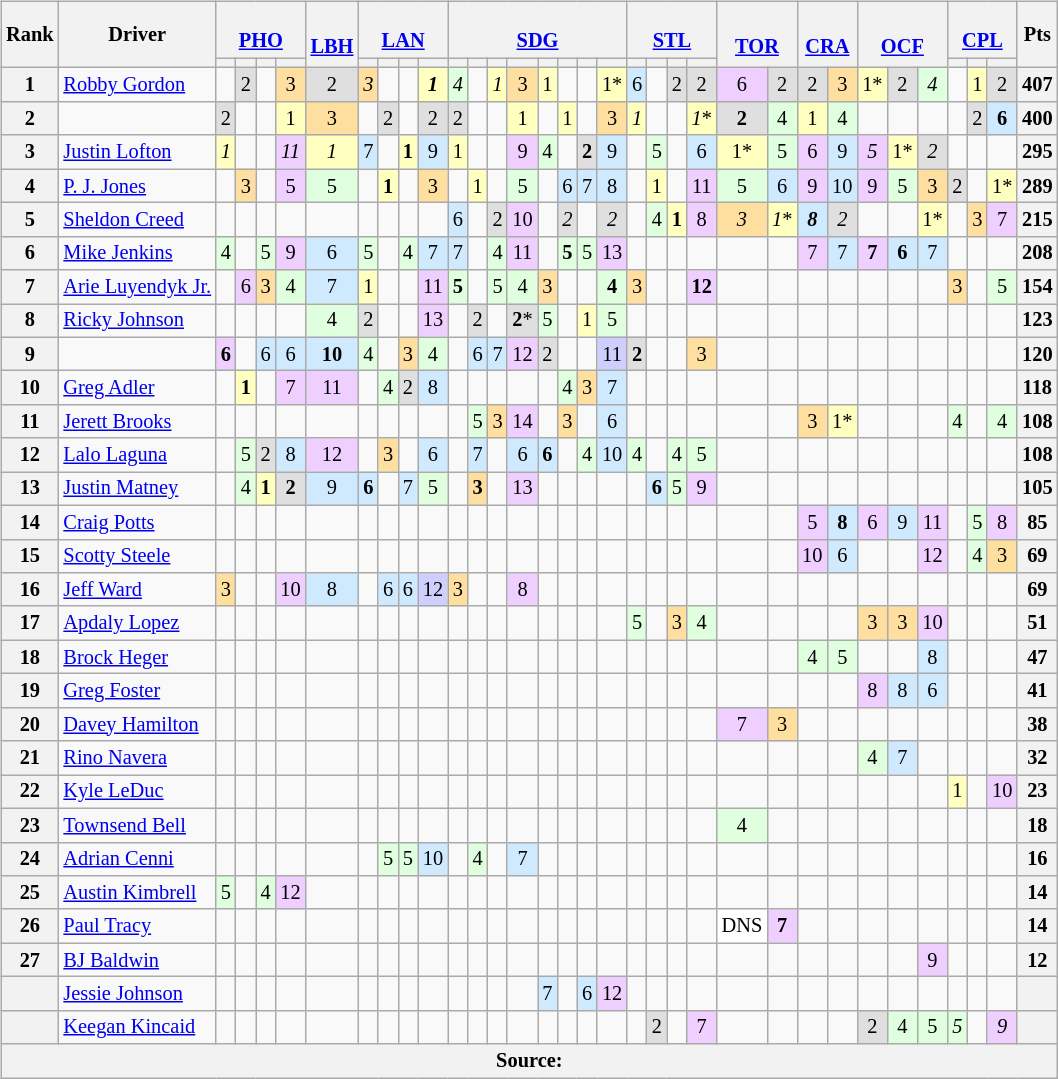<table>
<tr>
<td valign="top"><br><table class="wikitable" style="font-size: 85%; text-align:center">
<tr>
<th rowspan=2>Rank</th>
<th rowspan=2>Driver</th>
<th colspan=4><br><a href='#'>PHO</a></th>
<th rowspan=2><br><a href='#'>LBH</a></th>
<th colspan=4><br><a href='#'>LAN</a></th>
<th colspan=8><br><a href='#'>SDG</a></th>
<th colspan=4><br><a href='#'>STL</a></th>
<th colspan=2 rowspan=2><br><a href='#'>TOR</a></th>
<th colspan=2 rowspan=2><br><a href='#'>CRA</a></th>
<th colspan=3 rowspan=2><br><a href='#'>OCF</a></th>
<th colspan=3><br><a href='#'>CPL</a></th>
<th rowspan=2>Pts</th>
</tr>
<tr>
<th></th>
<th></th>
<th></th>
<th></th>
<th></th>
<th></th>
<th></th>
<th></th>
<th></th>
<th></th>
<th></th>
<th></th>
<th></th>
<th></th>
<th></th>
<th></th>
<th></th>
<th></th>
<th></th>
<th></th>
<th></th>
<th></th>
<th></th>
</tr>
<tr>
<th>1</th>
<td align=left> <a href='#'>Robby Gordon</a></td>
<td></td>
<td style="background:#DFDFDF;">2</td>
<td></td>
<td style="background:#FFDF9F;">3</td>
<td style="background:#DFDFDF;">2</td>
<td style="background:#FFDF9F;"><em>3</em></td>
<td></td>
<td></td>
<td style="background:#FFFFBF;"><strong><em>1</em></strong></td>
<td style="background:#DFFFDF;"><em>4</em></td>
<td></td>
<td style="background:#FFFFBF;"><em>1</em></td>
<td style="background:#FFDF9F;">3</td>
<td style="background:#FFFFBF;">1</td>
<td></td>
<td></td>
<td style="background:#FFFFBF;">1*</td>
<td style="background:#CFEAFF;">6</td>
<td></td>
<td style="background:#DFDFDF;">2</td>
<td style="background:#DFDFDF;">2</td>
<td style="background:#EFCFFF;">6</td>
<td style="background:#DFDFDF;">2</td>
<td style="background:#DFDFDF;">2</td>
<td style="background:#FFDF9F;">3</td>
<td style="background:#FFFFBF;">1*</td>
<td style="background:#DFDFDF;">2</td>
<td style="background:#DFFFDF;"><em>4</em></td>
<td></td>
<td style="background:#FFFFBF;">1</td>
<td style="background:#DFDFDF;">2</td>
<th>407</th>
</tr>
<tr>
<th>2</th>
<td align=left></td>
<td style="background:#DFDFDF;">2</td>
<td></td>
<td></td>
<td style="background:#FFFFBF;">1</td>
<td style="background:#FFDF9F;">3</td>
<td></td>
<td style="background:#DFDFDF;">2</td>
<td></td>
<td style="background:#DFDFDF;">2</td>
<td style="background:#DFDFDF;">2</td>
<td></td>
<td></td>
<td style="background:#FFFFBF;">1</td>
<td></td>
<td style="background:#FFFFBF;">1</td>
<td></td>
<td style="background:#FFDF9F;">3</td>
<td style="background:#FFFFBF;"><em>1</em></td>
<td></td>
<td></td>
<td style="background:#FFFFBF;"><em>1</em>*</td>
<td style="background:#DFDFDF;"><strong>2</strong></td>
<td style="background:#DFFFDF;">4</td>
<td style="background:#FFFFBF;">1</td>
<td style="background:#DFFFDF;">4</td>
<td></td>
<td></td>
<td></td>
<td></td>
<td style="background:#DFDFDF;">2</td>
<td style="background:#CFEAFF;"><strong>6</strong></td>
<th>400</th>
</tr>
<tr>
<th>3</th>
<td align=left> <a href='#'>Justin Lofton</a></td>
<td style="background:#FFFFBF;"><em>1</em></td>
<td></td>
<td></td>
<td style="background:#EFCFFF;"><em>11</em></td>
<td style="background:#FFFFBF;"><em>1</em></td>
<td style="background:#CFEAFF;">7</td>
<td></td>
<td style="background:#FFFFBF;"><strong>1</strong></td>
<td style="background:#CFEAFF;">9</td>
<td style="background:#FFFFBF;">1</td>
<td></td>
<td></td>
<td style="background:#EFCFFF;">9</td>
<td style="background:#DFFFDF;">4</td>
<td></td>
<td style="background:#DFDFDF;"><strong>2</strong></td>
<td style="background:#CFEAFF;">9</td>
<td></td>
<td style="background:#DFFFDF;">5</td>
<td></td>
<td style="background:#CFEAFF;">6</td>
<td style="background:#FFFFBF;">1*</td>
<td style="background:#DFFFDF;">5</td>
<td style="background:#EFCFFF;">6</td>
<td style="background:#CFEAFF;">9</td>
<td style="background:#EFCFFF;"><em>5</em></td>
<td style="background:#FFFFBF;">1*</td>
<td style="background:#DFDFDF;"><em>2</em></td>
<td></td>
<td></td>
<td></td>
<th>295</th>
</tr>
<tr>
<th>4</th>
<td align=left> <a href='#'>P. J. Jones</a></td>
<td></td>
<td style="background:#FFDF9F;">3</td>
<td></td>
<td style="background:#EFCFFF;">5</td>
<td style="background:#DFFFDF;">5</td>
<td></td>
<td style="background:#FFFFBF;"><strong>1</strong></td>
<td></td>
<td style="background:#FFDF9F;">3</td>
<td></td>
<td style="background:#FFFFBF;">1</td>
<td></td>
<td style="background:#DFFFDF;">5</td>
<td></td>
<td style="background:#CFEAFF;">6</td>
<td style="background:#CFEAFF;">7</td>
<td style="background:#CFEAFF;">8</td>
<td></td>
<td style="background:#FFFFBF;">1</td>
<td></td>
<td style="background:#EFCFFF;">11</td>
<td style="background:#DFFFDF;">5</td>
<td style="background:#CFEAFF;">6</td>
<td style="background:#EFCFFF;">9</td>
<td style="background:#CFEAFF;">10</td>
<td style="background:#EFCFFF;">9</td>
<td style="background:#DFFFDF;">5</td>
<td style="background:#FFDF9F;">3</td>
<td style="background:#DFDFDF;">2</td>
<td></td>
<td style="background:#FFFFBF;">1*</td>
<th>289</th>
</tr>
<tr>
<th>5</th>
<td align=left> <a href='#'>Sheldon Creed</a></td>
<td></td>
<td></td>
<td></td>
<td></td>
<td></td>
<td></td>
<td></td>
<td></td>
<td></td>
<td style="background:#CFEAFF;">6</td>
<td></td>
<td style="background:#DFDFDF;">2</td>
<td style="background:#EFCFFF;">10</td>
<td></td>
<td style="background:#DFDFDF;"><em>2</em></td>
<td></td>
<td style="background:#DFDFDF;"><em>2</em></td>
<td></td>
<td style="background:#DFFFDF;">4</td>
<td style="background:#FFFFBF;"><strong>1</strong></td>
<td style="background:#EFCFFF;">8</td>
<td style="background:#FFDF9F;"><em>3</em></td>
<td style="background:#FFFFBF;"><em>1</em>*</td>
<td style="background:#CFEAFF;"><strong><em>8</em></strong></td>
<td style="background:#DFDFDF;"><em>2</em></td>
<td></td>
<td></td>
<td style="background:#FFFFBF;">1*</td>
<td></td>
<td style="background:#FFDF9F;">3</td>
<td style="background:#EFCFFF;">7</td>
<th>215</th>
</tr>
<tr>
<th>6</th>
<td align=left> <a href='#'>Mike Jenkins</a></td>
<td style="background:#DFFFDF;">4</td>
<td></td>
<td style="background:#DFFFDF;">5</td>
<td style="background:#EFCFFF;">9</td>
<td style="background:#CFEAFF;">6</td>
<td style="background:#DFFFDF;">5</td>
<td></td>
<td style="background:#DFFFDF;">4</td>
<td style="background:#CFEAFF;">7</td>
<td style="background:#CFEAFF;">7</td>
<td></td>
<td style="background:#DFFFDF;">4</td>
<td style="background:#EFCFFF;">11</td>
<td></td>
<td style="background:#DFFFDF;"><strong>5</strong></td>
<td style="background:#DFFFDF;">5</td>
<td style="background:#EFCFFF;">13</td>
<td></td>
<td></td>
<td></td>
<td></td>
<td></td>
<td></td>
<td style="background:#EFCFFF;">7</td>
<td style="background:#CFEAFF;">7</td>
<td style="background:#EFCFFF;"><strong>7</strong></td>
<td style="background:#CFEAFF;"><strong>6</strong></td>
<td style="background:#CFEAFF;">7</td>
<td></td>
<td></td>
<td></td>
<th>208</th>
</tr>
<tr>
<th>7</th>
<td align=left> <a href='#'>Arie Luyendyk Jr.</a></td>
<td></td>
<td style="background:#EFCFFF;">6</td>
<td style="background:#FFDF9F;">3</td>
<td style="background:#DFFFDF;">4</td>
<td style="background:#CFEAFF;">7</td>
<td style="background:#FFFFBF;">1</td>
<td></td>
<td></td>
<td style="background:#EFCFFF;">11</td>
<td style="background:#DFFFDF;"><strong>5</strong></td>
<td></td>
<td style="background:#DFFFDF;">5</td>
<td style="background:#DFFFDF;">4</td>
<td style="background:#FFDF9F;">3</td>
<td></td>
<td></td>
<td style="background:#DFFFDF;"><strong>4</strong></td>
<td style="background:#FFDF9F;">3</td>
<td></td>
<td></td>
<td style="background:#EFCFFF;"><strong>12</strong></td>
<td></td>
<td></td>
<td></td>
<td></td>
<td></td>
<td></td>
<td></td>
<td style="background:#FFDF9F;">3</td>
<td></td>
<td style="background:#DFFFDF;">5</td>
<th>154</th>
</tr>
<tr>
<th>8</th>
<td align=left> <a href='#'>Ricky Johnson</a></td>
<td></td>
<td></td>
<td></td>
<td></td>
<td style="background:#DFFFDF;">4</td>
<td style="background:#DFDFDF;">2</td>
<td></td>
<td></td>
<td style="background:#EFCFFF;">13</td>
<td></td>
<td style="background:#DFDFDF;">2</td>
<td></td>
<td style="background:#DFDFDF;"><strong>2</strong>*</td>
<td style="background:#DFFFDF;">5</td>
<td></td>
<td style="background:#FFFFBF;">1</td>
<td style="background:#DFFFDF;">5</td>
<td></td>
<td></td>
<td></td>
<td></td>
<td></td>
<td></td>
<td></td>
<td></td>
<td></td>
<td></td>
<td></td>
<td></td>
<td></td>
<td></td>
<th>123</th>
</tr>
<tr>
<th>9</th>
<td align=left></td>
<td style="background:#EFCFFF;"><strong>6</strong></td>
<td></td>
<td style="background:#CFEAFF;">6</td>
<td style="background:#CFEAFF;">6</td>
<td style="background:#CFEAFF;"><strong>10</strong></td>
<td style="background:#DFFFDF;">4</td>
<td></td>
<td style="background:#FFDF9F;">3</td>
<td style="background:#DFFFDF;">4</td>
<td></td>
<td style="background:#CFEAFF;">6</td>
<td style="background:#CFEAFF;">7</td>
<td style="background:#EFCFFF;">12</td>
<td style="background:#DFDFDF;">2</td>
<td></td>
<td></td>
<td style="background:#CFCFFF;">11</td>
<td style="background:#DFDFDF;"><strong>2</strong></td>
<td></td>
<td></td>
<td style="background:#FFDF9F;">3</td>
<td></td>
<td></td>
<td></td>
<td></td>
<td></td>
<td></td>
<td></td>
<td></td>
<td></td>
<td></td>
<th>120</th>
</tr>
<tr>
<th>10</th>
<td align=left> <a href='#'>Greg Adler</a></td>
<td></td>
<td style="background:#FFFFBF;"><strong>1</strong></td>
<td></td>
<td style="background:#EFCFFF;">7</td>
<td style="background:#EFCFFF;">11</td>
<td></td>
<td style="background:#DFFFDF;">4</td>
<td style="background:#DFDFDF;">2</td>
<td style="background:#CFEAFF;">8</td>
<td></td>
<td></td>
<td></td>
<td></td>
<td></td>
<td style="background:#DFFFDF;">4</td>
<td style="background:#FFDF9F;">3</td>
<td style="background:#CFEAFF;">7</td>
<td></td>
<td></td>
<td></td>
<td></td>
<td></td>
<td></td>
<td></td>
<td></td>
<td></td>
<td></td>
<td></td>
<td></td>
<td></td>
<td></td>
<th>118</th>
</tr>
<tr>
<th>11</th>
<td align=left> <a href='#'>Jerett Brooks</a></td>
<td></td>
<td></td>
<td></td>
<td></td>
<td></td>
<td></td>
<td></td>
<td></td>
<td></td>
<td></td>
<td style="background:#DFFFDF;">5</td>
<td style="background:#FFDF9F;">3</td>
<td style="background:#EFCFFF;">14</td>
<td></td>
<td style="background:#FFDF9F;">3</td>
<td></td>
<td style="background:#CFEAFF;">6</td>
<td></td>
<td></td>
<td></td>
<td></td>
<td></td>
<td></td>
<td style="background:#FFDF9F;">3</td>
<td style="background:#FFFFBF;">1*</td>
<td></td>
<td></td>
<td></td>
<td style="background:#DFFFDF;">4</td>
<td></td>
<td style="background:#DFFFDF;">4</td>
<th>108</th>
</tr>
<tr>
<th>12</th>
<td align=left> <a href='#'>Lalo Laguna</a></td>
<td></td>
<td style="background:#DFFFDF;">5</td>
<td style="background:#DFDFDF;">2</td>
<td style="background:#CFEAFF;">8</td>
<td style="background:#EFCFFF;">12</td>
<td></td>
<td style="background:#FFDF9F;">3</td>
<td></td>
<td style="background:#CFEAFF;">6</td>
<td></td>
<td style="background:#CFEAFF;">7</td>
<td></td>
<td style="background:#CFEAFF;">6</td>
<td style="background:#CFEAFF;"><strong>6</strong></td>
<td></td>
<td style="background:#DFFFDF;">4</td>
<td style="background:#CFEAFF;">10</td>
<td style="background:#DFFFDF;">4</td>
<td></td>
<td style="background:#DFFFDF;">4</td>
<td style="background:#DFFFDF;">5</td>
<td></td>
<td></td>
<td></td>
<td></td>
<td></td>
<td></td>
<td></td>
<td></td>
<td></td>
<td></td>
<th>108</th>
</tr>
<tr>
<th>13</th>
<td align=left> <a href='#'>Justin Matney</a></td>
<td></td>
<td style="background:#DFFFDF;">4</td>
<td style="background:#FFFFBF;"><strong>1</strong></td>
<td style="background:#DFDFDF;"><strong>2</strong></td>
<td style="background:#CFEAFF;">9</td>
<td style="background:#CFEAFF;"><strong>6</strong></td>
<td></td>
<td style="background:#CFEAFF;">7</td>
<td style="background:#DFFFDF;">5</td>
<td></td>
<td style="background:#FFDF9F;"><strong>3</strong></td>
<td></td>
<td style="background:#EFCFFF;">13</td>
<td></td>
<td></td>
<td></td>
<td></td>
<td></td>
<td style="background:#CFEAFF;"><strong>6</strong></td>
<td style="background:#DFFFDF;">5</td>
<td style="background:#EFCFFF;">9</td>
<td></td>
<td></td>
<td></td>
<td></td>
<td></td>
<td></td>
<td></td>
<td></td>
<td></td>
<td></td>
<th>105</th>
</tr>
<tr>
<th>14</th>
<td align=left> <a href='#'>Craig Potts</a></td>
<td></td>
<td></td>
<td></td>
<td></td>
<td></td>
<td></td>
<td></td>
<td></td>
<td></td>
<td></td>
<td></td>
<td></td>
<td></td>
<td></td>
<td></td>
<td></td>
<td></td>
<td></td>
<td></td>
<td></td>
<td></td>
<td></td>
<td></td>
<td style="background:#EFCFFF;">5</td>
<td style="background:#CFEAFF;"><strong>8</strong></td>
<td style="background:#EFCFFF;">6</td>
<td style="background:#CFEAFF;">9</td>
<td style="background:#EFCFFF;">11</td>
<td></td>
<td style="background:#DFFFDF;">5</td>
<td style="background:#EFCFFF;">8</td>
<th>85</th>
</tr>
<tr>
<th>15</th>
<td align=left> <a href='#'>Scotty Steele</a></td>
<td></td>
<td></td>
<td></td>
<td></td>
<td></td>
<td></td>
<td></td>
<td></td>
<td></td>
<td></td>
<td></td>
<td></td>
<td></td>
<td></td>
<td></td>
<td></td>
<td></td>
<td></td>
<td></td>
<td></td>
<td></td>
<td></td>
<td></td>
<td style="background:#EFCFFF;">10</td>
<td style="background:#CFEAFF;">6</td>
<td></td>
<td></td>
<td style="background:#EFCFFF;">12</td>
<td></td>
<td style="background:#DFFFDF;">4</td>
<td style="background:#FFDF9F;">3</td>
<th>69</th>
</tr>
<tr>
<th>16</th>
<td align=left> <a href='#'>Jeff Ward</a></td>
<td style="background:#FFDF9F;">3</td>
<td></td>
<td></td>
<td style="background:#EFCFFF;">10</td>
<td style="background:#CFEAFF;">8</td>
<td></td>
<td style="background:#CFEAFF;">6</td>
<td style="background:#CFEAFF;">6</td>
<td style="background:#CFCFFF;">12</td>
<td style="background:#FFDF9F;">3</td>
<td></td>
<td></td>
<td style="background:#EFCFFF;">8</td>
<td></td>
<td></td>
<td></td>
<td></td>
<td></td>
<td></td>
<td></td>
<td></td>
<td></td>
<td></td>
<td></td>
<td></td>
<td></td>
<td></td>
<td></td>
<td></td>
<td></td>
<td></td>
<th>69</th>
</tr>
<tr>
<th>17</th>
<td align=left> <a href='#'>Apdaly Lopez</a></td>
<td></td>
<td></td>
<td></td>
<td></td>
<td></td>
<td></td>
<td></td>
<td></td>
<td></td>
<td></td>
<td></td>
<td></td>
<td></td>
<td></td>
<td></td>
<td></td>
<td></td>
<td style="background:#DFFFDF;">5</td>
<td></td>
<td style="background:#FFDF9F;">3</td>
<td style="background:#DFFFDF;">4</td>
<td></td>
<td></td>
<td></td>
<td></td>
<td style="background:#FFDF9F;">3</td>
<td style="background:#FFDF9F;">3</td>
<td style="background:#EFCFFF;">10</td>
<td></td>
<td></td>
<td></td>
<th>51</th>
</tr>
<tr>
<th>18</th>
<td align=left> <a href='#'>Brock Heger</a></td>
<td></td>
<td></td>
<td></td>
<td></td>
<td></td>
<td></td>
<td></td>
<td></td>
<td></td>
<td></td>
<td></td>
<td></td>
<td></td>
<td></td>
<td></td>
<td></td>
<td></td>
<td></td>
<td></td>
<td></td>
<td></td>
<td></td>
<td></td>
<td style="background:#DFFFDF;">4</td>
<td style="background:#DFFFDF;">5</td>
<td></td>
<td></td>
<td style="background:#CFEAFF;">8</td>
<td></td>
<td></td>
<td></td>
<th>47</th>
</tr>
<tr>
<th>19</th>
<td align=left> <a href='#'>Greg Foster</a></td>
<td></td>
<td></td>
<td></td>
<td></td>
<td></td>
<td></td>
<td></td>
<td></td>
<td></td>
<td></td>
<td></td>
<td></td>
<td></td>
<td></td>
<td></td>
<td></td>
<td></td>
<td></td>
<td></td>
<td></td>
<td></td>
<td></td>
<td></td>
<td></td>
<td></td>
<td style="background:#EFCFFF;">8</td>
<td style="background:#CFEAFF;">8</td>
<td style="background:#CFEAFF;">6</td>
<td></td>
<td></td>
<td></td>
<th>41</th>
</tr>
<tr>
<th>20</th>
<td align=left> <a href='#'>Davey Hamilton</a></td>
<td></td>
<td></td>
<td></td>
<td></td>
<td></td>
<td></td>
<td></td>
<td></td>
<td></td>
<td></td>
<td></td>
<td></td>
<td></td>
<td></td>
<td></td>
<td></td>
<td></td>
<td></td>
<td></td>
<td></td>
<td></td>
<td style="background:#EFCFFF;">7</td>
<td style="background:#FFDF9F;">3</td>
<td></td>
<td></td>
<td></td>
<td></td>
<td></td>
<td></td>
<td></td>
<td></td>
<th>38</th>
</tr>
<tr>
<th>21</th>
<td align=left> <a href='#'>Rino Navera</a></td>
<td></td>
<td></td>
<td></td>
<td></td>
<td></td>
<td></td>
<td></td>
<td></td>
<td></td>
<td></td>
<td></td>
<td></td>
<td></td>
<td></td>
<td></td>
<td></td>
<td></td>
<td></td>
<td></td>
<td></td>
<td></td>
<td></td>
<td></td>
<td></td>
<td></td>
<td style="background:#DFFFDF;">4</td>
<td style="background:#CFEAFF;">7</td>
<td></td>
<td></td>
<td></td>
<td></td>
<th>32</th>
</tr>
<tr>
<th>22</th>
<td align=left> <a href='#'>Kyle LeDuc</a></td>
<td></td>
<td></td>
<td></td>
<td></td>
<td></td>
<td></td>
<td></td>
<td></td>
<td></td>
<td></td>
<td></td>
<td></td>
<td></td>
<td></td>
<td></td>
<td></td>
<td></td>
<td></td>
<td></td>
<td></td>
<td></td>
<td></td>
<td></td>
<td></td>
<td></td>
<td></td>
<td></td>
<td></td>
<td style="background:#FFFFBF;">1</td>
<td></td>
<td style="background:#EFCFFF;">10</td>
<th>23</th>
</tr>
<tr>
<th>23</th>
<td align=left> <a href='#'>Townsend Bell</a></td>
<td></td>
<td></td>
<td></td>
<td></td>
<td></td>
<td></td>
<td></td>
<td></td>
<td></td>
<td></td>
<td></td>
<td></td>
<td></td>
<td></td>
<td></td>
<td></td>
<td></td>
<td></td>
<td></td>
<td></td>
<td></td>
<td style="background:#DFFFDF;">4</td>
<td></td>
<td></td>
<td></td>
<td></td>
<td></td>
<td></td>
<td></td>
<td></td>
<td></td>
<th>18</th>
</tr>
<tr>
<th>24</th>
<td align=left> <a href='#'>Adrian Cenni</a></td>
<td></td>
<td></td>
<td></td>
<td></td>
<td></td>
<td></td>
<td style="background:#DFFFDF;">5</td>
<td style="background:#DFFFDF;">5</td>
<td style="background:#CFEAFF;">10</td>
<td></td>
<td style="background:#DFFFDF;">4</td>
<td></td>
<td style="background:#CFEAFF;">7</td>
<td></td>
<td></td>
<td></td>
<td></td>
<td></td>
<td></td>
<td></td>
<td></td>
<td></td>
<td></td>
<td></td>
<td></td>
<td></td>
<td></td>
<td></td>
<td></td>
<td></td>
<td></td>
<th>16</th>
</tr>
<tr>
<th>25</th>
<td align=left> <a href='#'>Austin Kimbrell</a></td>
<td style="background:#DFFFDF;">5</td>
<td></td>
<td style="background:#DFFFDF;">4</td>
<td style="background:#EFCFFF;">12</td>
<td></td>
<td></td>
<td></td>
<td></td>
<td></td>
<td></td>
<td></td>
<td></td>
<td></td>
<td></td>
<td></td>
<td></td>
<td></td>
<td></td>
<td></td>
<td></td>
<td></td>
<td></td>
<td></td>
<td></td>
<td></td>
<td></td>
<td></td>
<td></td>
<td></td>
<td></td>
<td></td>
<th>14</th>
</tr>
<tr>
<th>26</th>
<td align=left> <a href='#'>Paul Tracy</a></td>
<td></td>
<td></td>
<td></td>
<td></td>
<td></td>
<td></td>
<td></td>
<td></td>
<td></td>
<td></td>
<td></td>
<td></td>
<td></td>
<td></td>
<td></td>
<td></td>
<td></td>
<td></td>
<td></td>
<td></td>
<td></td>
<td style="background:#FFFFFF;">DNS</td>
<td style="background:#EFCFFF;"><strong>7</strong></td>
<td></td>
<td></td>
<td></td>
<td></td>
<td></td>
<td></td>
<td></td>
<td></td>
<th>14</th>
</tr>
<tr>
<th>27</th>
<td align=left> <a href='#'>BJ Baldwin</a></td>
<td></td>
<td></td>
<td></td>
<td></td>
<td></td>
<td></td>
<td></td>
<td></td>
<td></td>
<td></td>
<td></td>
<td></td>
<td></td>
<td></td>
<td></td>
<td></td>
<td></td>
<td></td>
<td></td>
<td></td>
<td></td>
<td></td>
<td></td>
<td></td>
<td></td>
<td></td>
<td></td>
<td style="background:#EFCFFF;">9</td>
<td></td>
<td></td>
<td></td>
<th>12</th>
</tr>
<tr>
<th></th>
<td align=left> <a href='#'>Jessie Johnson</a></td>
<td></td>
<td></td>
<td></td>
<td></td>
<td></td>
<td></td>
<td></td>
<td></td>
<td></td>
<td></td>
<td></td>
<td></td>
<td></td>
<td style="background:#CFEAFF;">7</td>
<td></td>
<td style="background:#CFEAFF;">6</td>
<td style="background:#EFCFFF;">12</td>
<td></td>
<td></td>
<td></td>
<td></td>
<td></td>
<td></td>
<td></td>
<td></td>
<td></td>
<td></td>
<td></td>
<td></td>
<td></td>
<td></td>
<th></th>
</tr>
<tr>
<th></th>
<td align=left> <a href='#'>Keegan Kincaid</a></td>
<td></td>
<td></td>
<td></td>
<td></td>
<td></td>
<td></td>
<td></td>
<td></td>
<td></td>
<td></td>
<td></td>
<td></td>
<td></td>
<td></td>
<td></td>
<td></td>
<td></td>
<td></td>
<td style="background:#DFDFDF;">2</td>
<td></td>
<td style="background:#EFCFFF;">7</td>
<td></td>
<td></td>
<td></td>
<td></td>
<td style="background:#DFDFDF;">2</td>
<td style="background:#DFFFDF;">4</td>
<td style="background:#DFFFDF;">5</td>
<td style="background:#DFFFDF;"><em>5</em></td>
<td></td>
<td style="background:#EFCFFF;"><em>9</em></td>
<th></th>
</tr>
<tr>
<th colspan=34>Source:</th>
</tr>
</table>
</td>
<td valign="top"><br></td>
</tr>
</table>
